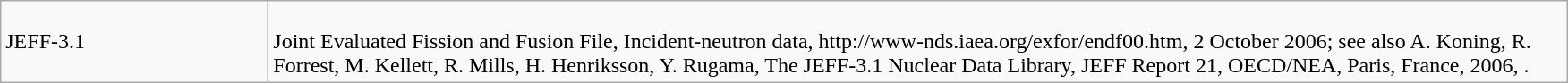<table class="wikitable">
<tr>
<td style="width:12em;">JEFF-3.1</td>
<td style="width:60em;"><br>Joint Evaluated Fission and Fusion File, Incident-neutron data,
http://www-nds.iaea.org/exfor/endf00.htm, 2 October 2006;
see also A. Koning, R. Forrest, M. Kellett, R. Mills, H. Henriksson,
Y. Rugama, The JEFF-3.1 Nuclear Data Library, JEFF Report 21,
OECD/NEA, Paris, France, 2006, .</td>
</tr>
</table>
